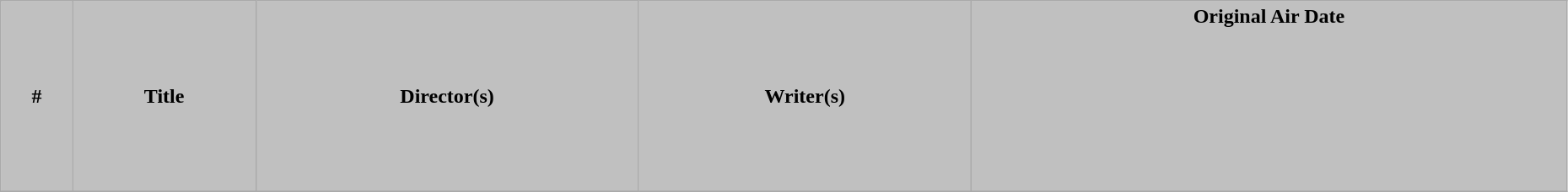<table class="wikitable plainrowheaders" style="width:98%;">
<tr style="color:black">
<th style="background-color: silver;">#</th>
<th style="background-color: silver;">Title</th>
<th style="background-color: silver;">Director(s)</th>
<th style="background-color: silver;">Writer(s)</th>
<th style="background-color: silver;">Original Air Date<br><br><br><br><br><br><br><br></th>
</tr>
</table>
